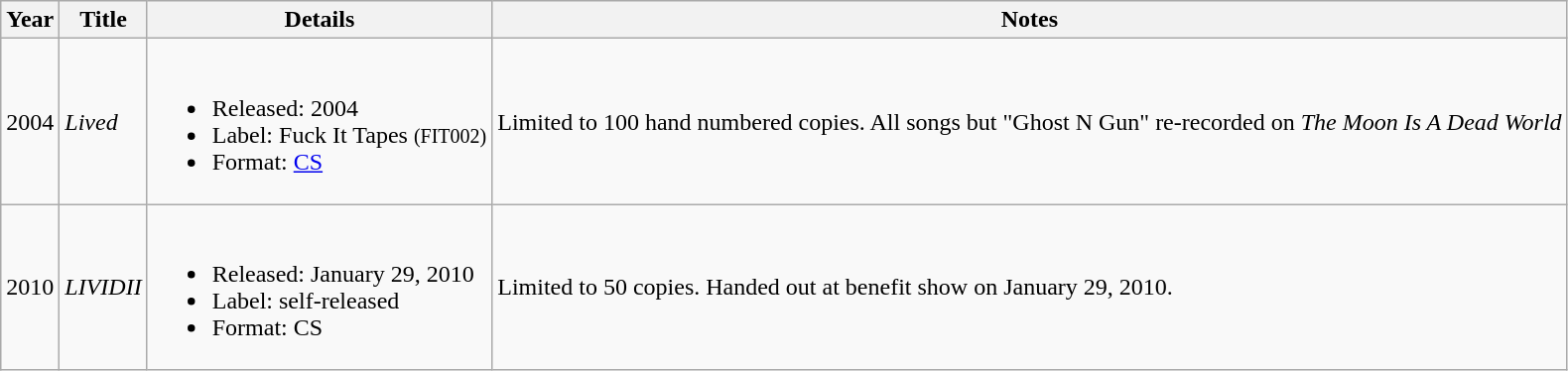<table class="wikitable">
<tr>
<th>Year</th>
<th>Title</th>
<th>Details</th>
<th>Notes</th>
</tr>
<tr>
<td>2004</td>
<td><em>Lived</em></td>
<td><br><ul><li>Released: 2004</li><li>Label: Fuck It Tapes <small>(FIT002)</small></li><li>Format: <a href='#'>CS</a></li></ul></td>
<td>Limited to 100 hand numbered copies. All songs but "Ghost N Gun" re-recorded on <em>The Moon Is A Dead World</em></td>
</tr>
<tr>
<td>2010</td>
<td><em>LIVIDII</em></td>
<td><br><ul><li>Released: January 29, 2010</li><li>Label: self-released</li><li>Format: CS</li></ul></td>
<td>Limited to 50 copies. Handed out at benefit show on January 29, 2010.</td>
</tr>
</table>
